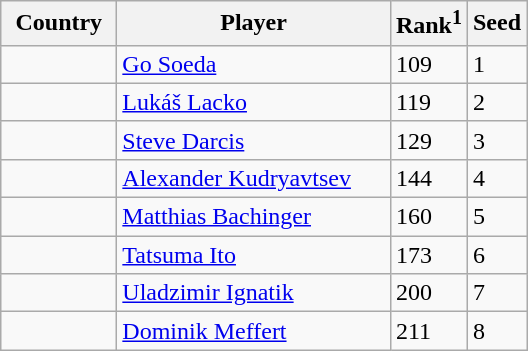<table class="sortable wikitable">
<tr>
<th width="70">Country</th>
<th width="175">Player</th>
<th>Rank<sup>1</sup></th>
<th>Seed</th>
</tr>
<tr>
<td></td>
<td><a href='#'>Go Soeda</a></td>
<td>109</td>
<td>1</td>
</tr>
<tr>
<td></td>
<td><a href='#'>Lukáš Lacko</a></td>
<td>119</td>
<td>2</td>
</tr>
<tr>
<td></td>
<td><a href='#'>Steve Darcis</a></td>
<td>129</td>
<td>3</td>
</tr>
<tr>
<td></td>
<td><a href='#'>Alexander Kudryavtsev</a></td>
<td>144</td>
<td>4</td>
</tr>
<tr>
<td></td>
<td><a href='#'>Matthias Bachinger</a></td>
<td>160</td>
<td>5</td>
</tr>
<tr>
<td></td>
<td><a href='#'>Tatsuma Ito</a></td>
<td>173</td>
<td>6</td>
</tr>
<tr>
<td></td>
<td><a href='#'>Uladzimir Ignatik</a></td>
<td>200</td>
<td>7</td>
</tr>
<tr>
<td></td>
<td><a href='#'>Dominik Meffert</a></td>
<td>211</td>
<td>8</td>
</tr>
</table>
